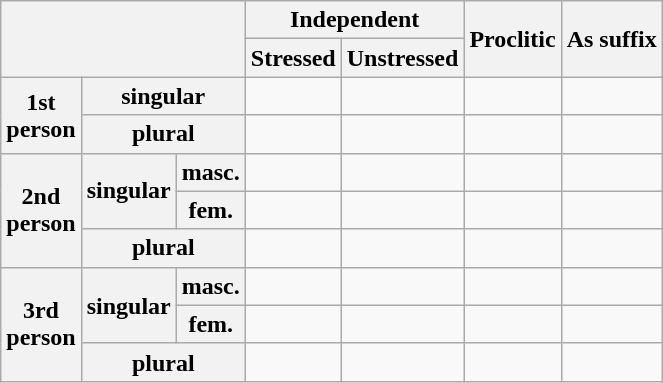<table class="wikitable">
<tr>
<th rowspan="2" colspan="3"></th>
<th colspan="2">Independent</th>
<th rowspan="2">Proclitic</th>
<th rowspan="2">As suffix</th>
</tr>
<tr>
<th>Stressed</th>
<th>Unstressed</th>
</tr>
<tr>
<th rowspan="2">1st<br>person</th>
<th colspan="2">singular</th>
<td><br></td>
<td><br></td>
<td><br></td>
<td><br></td>
</tr>
<tr>
<th colspan="2">plural</th>
<td><br></td>
<td><br></td>
<td><br></td>
<td><br></td>
</tr>
<tr>
<th rowspan="3">2nd<br>person</th>
<th rowspan="2">singular</th>
<th>masc.</th>
<td><br></td>
<td><br></td>
<td><br></td>
<td><br></td>
</tr>
<tr>
<th>fem.</th>
<td><br></td>
<td><br></td>
<td><br></td>
<td><br></td>
</tr>
<tr>
<th colspan="2">plural</th>
<td><br></td>
<td><br></td>
<td><br></td>
<td><br></td>
</tr>
<tr>
<th rowspan="3">3rd<br>person</th>
<th rowspan="2">singular</th>
<th>masc.</th>
<td><br></td>
<td></td>
<td><br></td>
<td><br></td>
</tr>
<tr>
<th>fem.</th>
<td><br></td>
<td></td>
<td><br></td>
<td><br></td>
</tr>
<tr>
<th colspan="2">plural</th>
<td><br></td>
<td></td>
<td><br></td>
<td><br></td>
</tr>
</table>
